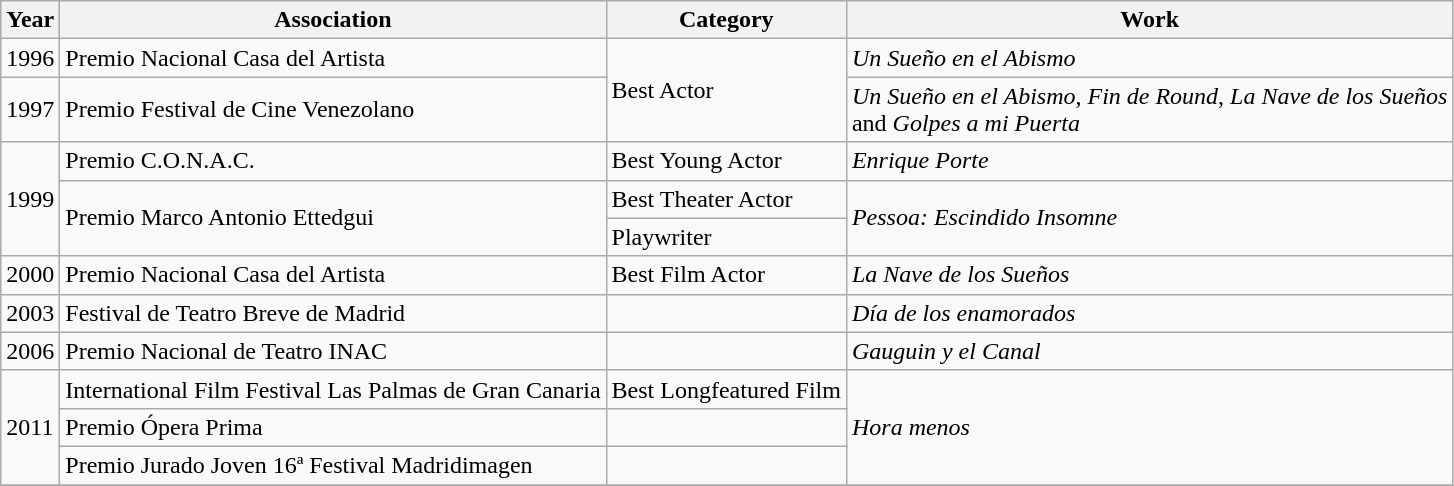<table class="wikitable sortable plainrowheaders">
<tr>
<th>Year</th>
<th>Association</th>
<th>Category</th>
<th>Work</th>
</tr>
<tr>
<td>1996</td>
<td>Premio Nacional Casa del Artista</td>
<td rowspan=2>Best Actor</td>
<td><em>Un Sueño en el Abismo</em></td>
</tr>
<tr>
<td>1997</td>
<td>Premio Festival de Cine Venezolano</td>
<td><em>Un Sueño en el Abismo</em>, <em>Fin de Round</em>, <em>La Nave de los Sueños</em><br>and <em>Golpes a mi Puerta</em></td>
</tr>
<tr>
<td rowspan=3>1999</td>
<td>Premio C.O.N.A.C.</td>
<td>Best Young Actor</td>
<td><em>Enrique Porte</em></td>
</tr>
<tr>
<td rowspan=2>Premio Marco Antonio Ettedgui</td>
<td>Best Theater Actor</td>
<td rowspan=2><em>Pessoa: Escindido Insomne</em></td>
</tr>
<tr>
<td>Playwriter</td>
</tr>
<tr>
<td>2000</td>
<td>Premio Nacional Casa del Artista</td>
<td>Best Film Actor</td>
<td><em>La Nave de los Sueños</em></td>
</tr>
<tr>
<td>2003</td>
<td>Festival de Teatro Breve de Madrid</td>
<td></td>
<td><em>Día de los enamorados</em></td>
</tr>
<tr>
<td>2006</td>
<td>Premio Nacional de Teatro INAC</td>
<td></td>
<td><em>Gauguin y el Canal</em></td>
</tr>
<tr>
<td rowspan=3>2011</td>
<td>International Film Festival Las Palmas de Gran Canaria</td>
<td>Best Longfeatured Film</td>
<td rowspan=3><em>Hora menos</em></td>
</tr>
<tr>
<td>Premio Ópera Prima</td>
<td></td>
</tr>
<tr>
<td>Premio Jurado Joven 16ª Festival Madridimagen</td>
<td></td>
</tr>
<tr>
</tr>
</table>
